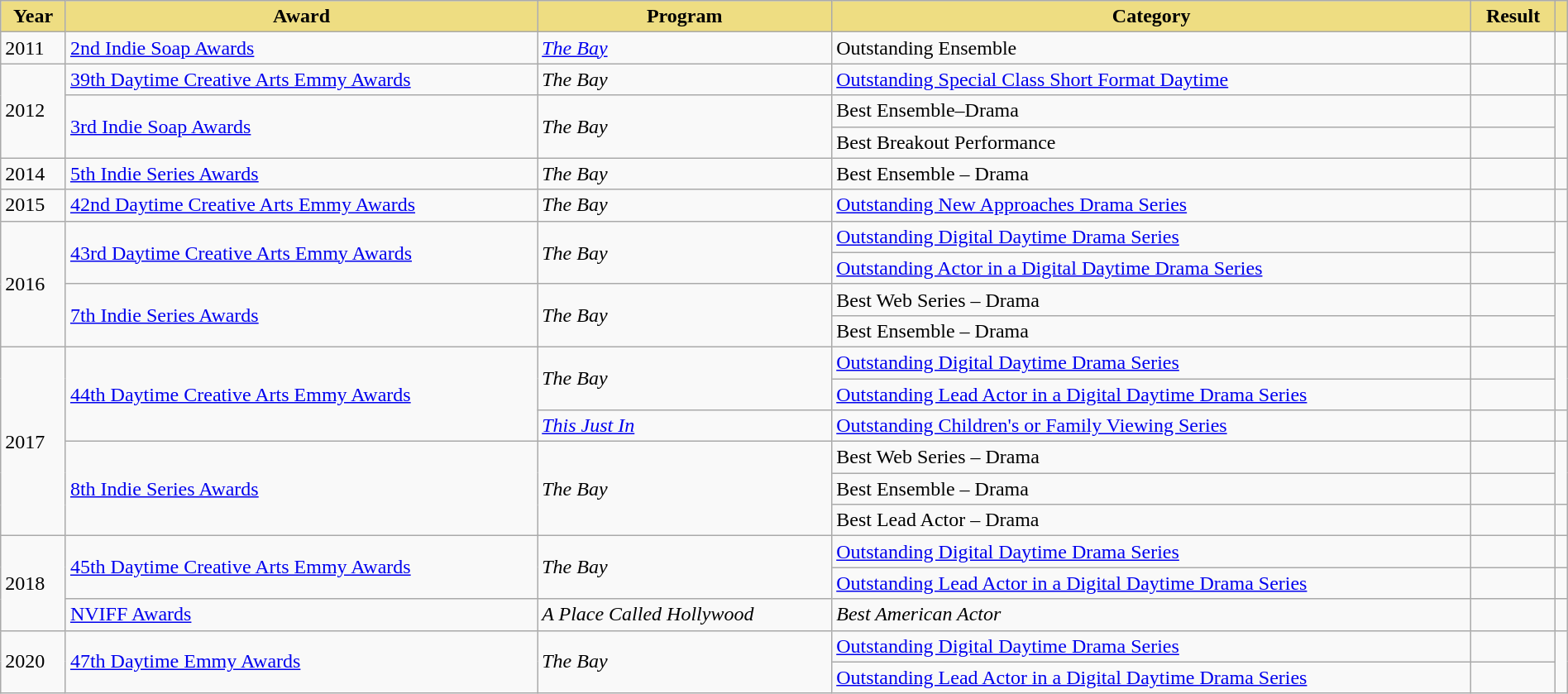<table class=wikitable style="width:100%">
<tr>
<th style="background:#eedd82;">Year</th>
<th style="background:#eedd82;">Award</th>
<th style="background:#eedd82;">Program</th>
<th style="background:#eedd82;">Category</th>
<th style="background:#eedd82;">Result</th>
<th style="background:#eedd82;"></th>
</tr>
<tr>
<td>2011</td>
<td><a href='#'>2nd Indie Soap Awards</a></td>
<td><em><a href='#'>The Bay</a></em></td>
<td>Outstanding Ensemble</td>
<td></td>
<td align=center></td>
</tr>
<tr>
<td rowspan="3">2012</td>
<td><a href='#'>39th Daytime Creative Arts Emmy Awards</a></td>
<td><em>The Bay</em></td>
<td><a href='#'>Outstanding Special Class Short Format Daytime</a></td>
<td></td>
<td align=center></td>
</tr>
<tr>
<td rowspan="2"><a href='#'>3rd Indie Soap Awards</a></td>
<td rowspan="2"><em>The Bay</em></td>
<td>Best Ensemble–Drama</td>
<td></td>
<td rowspan="2" align=center></td>
</tr>
<tr>
<td>Best Breakout Performance</td>
<td></td>
</tr>
<tr>
<td>2014</td>
<td><a href='#'>5th Indie Series Awards</a></td>
<td><em>The Bay</em></td>
<td>Best Ensemble – Drama</td>
<td></td>
<td align=center></td>
</tr>
<tr>
<td>2015</td>
<td><a href='#'>42nd Daytime Creative Arts Emmy Awards</a></td>
<td><em>The Bay</em></td>
<td><a href='#'>Outstanding New Approaches Drama Series</a></td>
<td></td>
<td align=center></td>
</tr>
<tr>
<td rowspan="4">2016</td>
<td rowspan="2"><a href='#'>43rd Daytime Creative Arts Emmy Awards</a></td>
<td rowspan="2"><em>The Bay</em></td>
<td><a href='#'>Outstanding Digital Daytime Drama Series</a></td>
<td></td>
<td rowspan=2 align=center></td>
</tr>
<tr>
<td><a href='#'>Outstanding Actor in a Digital Daytime Drama Series</a></td>
<td></td>
</tr>
<tr>
<td rowspan="2"><a href='#'>7th Indie Series Awards</a></td>
<td rowspan="2"><em>The Bay</em></td>
<td>Best Web Series – Drama</td>
<td></td>
<td rowspan="2" align=center></td>
</tr>
<tr>
<td>Best Ensemble – Drama</td>
<td></td>
</tr>
<tr>
<td rowspan="6" align="left">2017</td>
<td rowspan="3" align="left"><a href='#'>44th Daytime Creative Arts Emmy Awards</a></td>
<td rowspan="2"><em>The Bay</em></td>
<td><a href='#'>Outstanding Digital Daytime Drama Series</a></td>
<td></td>
<td rowspan="2" align=center></td>
</tr>
<tr>
<td><a href='#'>Outstanding Lead Actor in a Digital Daytime Drama Series</a></td>
<td></td>
</tr>
<tr>
<td><em><a href='#'>This Just In</a></em></td>
<td><a href='#'>Outstanding Children's or Family Viewing Series</a></td>
<td></td>
<td align=center></td>
</tr>
<tr>
<td rowspan="3" align="left"><a href='#'>8th Indie Series Awards</a></td>
<td rowspan="3"><em>The Bay</em></td>
<td>Best Web Series – Drama</td>
<td></td>
<td rowspan="2" align=center></td>
</tr>
<tr>
<td>Best Ensemble – Drama</td>
<td></td>
</tr>
<tr>
<td>Best Lead Actor – Drama</td>
<td></td>
<td align=center></td>
</tr>
<tr>
<td rowspan="3" align="left">2018</td>
<td rowspan="2" align="left"><a href='#'>45th Daytime Creative Arts Emmy Awards</a></td>
<td rowspan="2"><em>The Bay</em></td>
<td><a href='#'>Outstanding Digital Daytime Drama Series</a></td>
<td></td>
<td align=center></td>
</tr>
<tr>
<td><a href='#'>Outstanding Lead Actor in a Digital Daytime Drama Series</a></td>
<td></td>
<td align=center></td>
</tr>
<tr>
<td><a href='#'>NVIFF Awards</a></td>
<td><em>A Place Called Hollywood</em></td>
<td><em>Best American Actor</em></td>
<td></td>
<td align=center></td>
</tr>
<tr>
<td rowspan="2" align="left">2020</td>
<td rowspan="2" align="left"><a href='#'>47th Daytime Emmy Awards</a></td>
<td rowspan="2"><em>The Bay</em></td>
<td><a href='#'>Outstanding Digital Daytime Drama Series</a></td>
<td></td>
<td rowspan="2" align="center"></td>
</tr>
<tr>
<td><a href='#'>Outstanding Lead Actor in a Digital Daytime Drama Series</a></td>
<td></td>
</tr>
</table>
